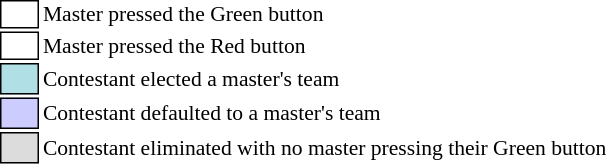<table class="toccolours" style="font-size: 90%; white-space: nowrap;">
<tr>
<td style="background:#FFFFFF; border:1px solid black;"></td>
<td>Master pressed the Green button</td>
</tr>
<tr>
<td style="background:#FFFFFF; border:1px solid black;"></td>
<td>Master pressed the Red button</td>
</tr>
<tr>
<td style="background:#B0E0E6; border:1px solid black;">      </td>
<td>Contestant elected a master's team</td>
</tr>
<tr>
<td style="background:#CCCCFF; border:1px solid black;">      </td>
<td>Contestant defaulted to a master's team</td>
</tr>
<tr>
<td style="background:#DCDCDC; border:1px solid black;">      </td>
<td>Contestant eliminated with no master pressing their Green button</td>
</tr>
<tr>
</tr>
</table>
